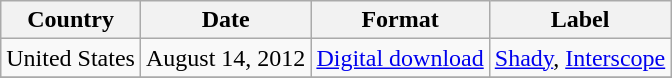<table class="wikitable">
<tr>
<th>Country</th>
<th>Date</th>
<th>Format</th>
<th>Label</th>
</tr>
<tr>
<td>United States</td>
<td rowspan="1">August 14, 2012</td>
<td rowspan="1"><a href='#'>Digital download</a></td>
<td rowspan="1"><a href='#'>Shady</a>, <a href='#'>Interscope</a></td>
</tr>
<tr>
</tr>
</table>
